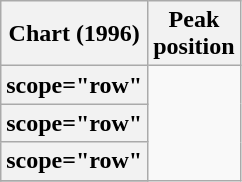<table class="wikitable plainrowheaders sortable">
<tr>
<th scope="col">Chart (1996)</th>
<th scope="col">Peak<br>position</th>
</tr>
<tr>
<th>scope="row" </th>
</tr>
<tr>
<th>scope="row" </th>
</tr>
<tr>
<th>scope="row" </th>
</tr>
<tr>
</tr>
</table>
